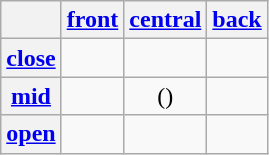<table class="wikitable" style="text-align:center;">
<tr>
<th></th>
<th><a href='#'>front</a></th>
<th><a href='#'>central</a></th>
<th><a href='#'>back</a></th>
</tr>
<tr>
<th><a href='#'>close</a></th>
<td></td>
<td></td>
<td></td>
</tr>
<tr>
<th><a href='#'>mid</a></th>
<td></td>
<td>() </td>
<td></td>
</tr>
<tr>
<th><a href='#'>open</a></th>
<td></td>
<td> </td>
<td></td>
</tr>
</table>
